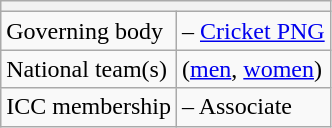<table class="wikitable floatright">
<tr>
<th colspan="2"></th>
</tr>
<tr>
<td>Governing body</td>
<td> – <a href='#'>Cricket PNG</a></td>
</tr>
<tr>
<td>National team(s)</td>
<td> (<a href='#'>men</a>, <a href='#'>women</a>)</td>
</tr>
<tr>
<td>ICC membership</td>
<td> – Associate</td>
</tr>
</table>
